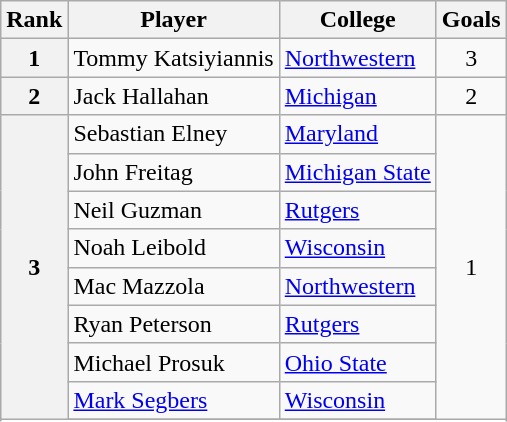<table class="wikitable" style="text-align:center">
<tr>
<th>Rank</th>
<th>Player</th>
<th>College</th>
<th>Goals</th>
</tr>
<tr>
<th>1</th>
<td align=left> Tommy Katsiyiannis</td>
<td align=left><a href='#'>Northwestern</a></td>
<td>3</td>
</tr>
<tr>
<th>2</th>
<td align=left> Jack Hallahan</td>
<td align=left><a href='#'>Michigan</a></td>
<td>2</td>
</tr>
<tr>
<th rowspan="10">3</th>
<td align=left> Sebastian Elney</td>
<td align=left><a href='#'>Maryland</a></td>
<td rowspan="10">1</td>
</tr>
<tr>
<td align=left> John Freitag</td>
<td align=left><a href='#'>Michigan State</a></td>
</tr>
<tr>
<td align=left> Neil Guzman</td>
<td align=left><a href='#'>Rutgers</a></td>
</tr>
<tr>
<td align=left> Noah Leibold</td>
<td align=left><a href='#'>Wisconsin</a></td>
</tr>
<tr>
<td align=left> Mac Mazzola</td>
<td align=left><a href='#'>Northwestern</a></td>
</tr>
<tr>
<td align=left> Ryan Peterson</td>
<td align=left><a href='#'>Rutgers</a></td>
</tr>
<tr>
<td align=left> Michael Prosuk</td>
<td align=left><a href='#'>Ohio State</a></td>
</tr>
<tr>
<td align=left> <a href='#'>Mark Segbers</a></td>
<td align=left><a href='#'>Wisconsin</a></td>
</tr>
<tr>
</tr>
</table>
